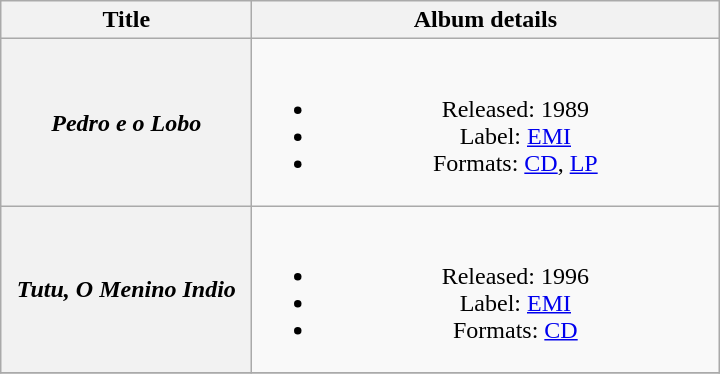<table class="wikitable plainrowheaders" style="text-align:center;">
<tr>
<th scope="col" style="width:10em;">Title</th>
<th scope="col" style="width:19em;">Album details</th>
</tr>
<tr>
<th scope="row"><em>Pedro e o Lobo</em></th>
<td><br><ul><li>Released: 1989</li><li>Label: <a href='#'>EMI</a></li><li>Formats: <a href='#'>CD</a>, <a href='#'>LP</a></li></ul></td>
</tr>
<tr>
<th scope="row"><em>Tutu, O Menino Indio</em></th>
<td><br><ul><li>Released: 1996</li><li>Label: <a href='#'>EMI</a></li><li>Formats: <a href='#'>CD</a></li></ul></td>
</tr>
<tr>
</tr>
</table>
